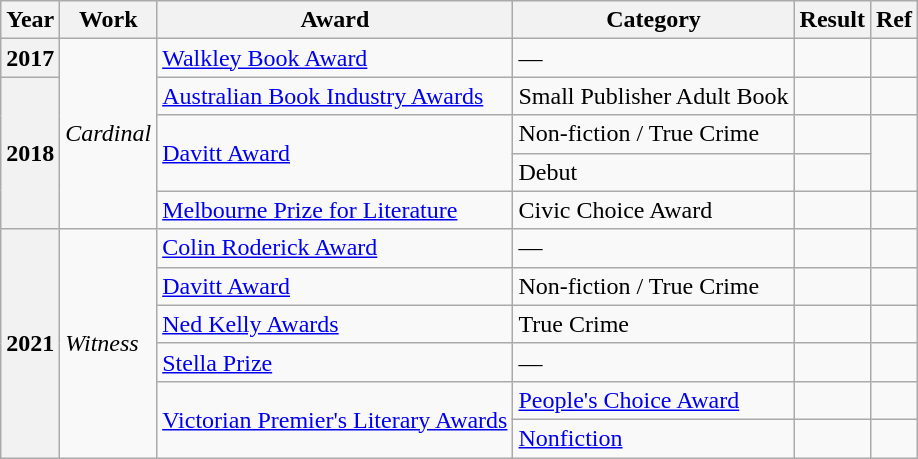<table class="wikitable sortable">
<tr>
<th>Year</th>
<th>Work</th>
<th>Award</th>
<th>Category</th>
<th>Result</th>
<th>Ref</th>
</tr>
<tr>
<th>2017</th>
<td rowspan="5"><em>Cardinal</em></td>
<td><a href='#'>Walkley Book Award</a></td>
<td>—</td>
<td></td>
<td></td>
</tr>
<tr>
<th rowspan="4">2018</th>
<td><a href='#'>Australian Book Industry Awards</a></td>
<td>Small Publisher Adult Book</td>
<td></td>
<td></td>
</tr>
<tr>
<td rowspan="2"><a href='#'>Davitt Award</a></td>
<td>Non-fiction / True Crime</td>
<td></td>
<td rowspan="2"></td>
</tr>
<tr>
<td>Debut</td>
<td></td>
</tr>
<tr>
<td><a href='#'>Melbourne Prize for Literature</a></td>
<td>Civic Choice Award</td>
<td></td>
<td></td>
</tr>
<tr>
<th rowspan="6">2021</th>
<td rowspan="6"><em>Witness</em></td>
<td><a href='#'>Colin Roderick Award</a></td>
<td>—</td>
<td></td>
<td></td>
</tr>
<tr>
<td><a href='#'>Davitt Award</a></td>
<td>Non-fiction / True Crime</td>
<td></td>
<td></td>
</tr>
<tr>
<td><a href='#'>Ned Kelly Awards</a></td>
<td>True Crime</td>
<td></td>
<td></td>
</tr>
<tr>
<td><a href='#'>Stella Prize</a></td>
<td>—</td>
<td></td>
<td></td>
</tr>
<tr>
<td rowspan="2"><a href='#'>Victorian Premier's Literary Awards</a></td>
<td><a href='#'>People's Choice Award</a></td>
<td></td>
<td></td>
</tr>
<tr>
<td><a href='#'>Nonfiction</a></td>
<td></td>
<td></td>
</tr>
</table>
